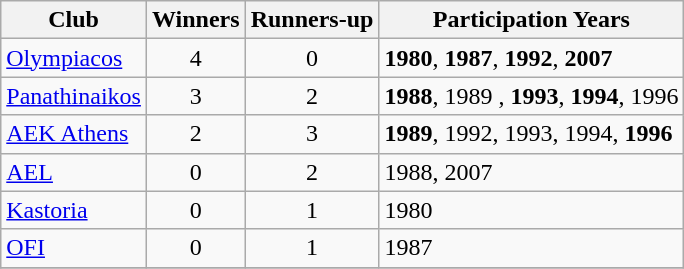<table class="wikitable">
<tr>
<th>Club</th>
<th>Winners</th>
<th>Runners-up</th>
<th>Participation Years</th>
</tr>
<tr>
<td><a href='#'>Olympiacos</a></td>
<td style="text-align: center;">4</td>
<td style="text-align: center;">0</td>
<td><strong>1980</strong>, <strong>1987</strong>, <strong>1992</strong>, <strong>2007</strong></td>
</tr>
<tr>
<td><a href='#'>Panathinaikos</a></td>
<td style="text-align: center;">3</td>
<td style="text-align: center;">2</td>
<td><strong>1988</strong>, 1989 , <strong>1993</strong>, <strong>1994</strong>, 1996</td>
</tr>
<tr>
<td><a href='#'>AEK Athens</a></td>
<td style="text-align: center;">2</td>
<td style="text-align: center;">3</td>
<td><strong>1989</strong>, 1992, 1993, 1994, <strong>1996</strong></td>
</tr>
<tr>
<td><a href='#'>AEL</a></td>
<td style="text-align: center;">0</td>
<td style="text-align: center;">2</td>
<td>1988, 2007</td>
</tr>
<tr>
<td><a href='#'>Kastoria</a></td>
<td style="text-align: center;">0</td>
<td style="text-align: center;">1</td>
<td>1980</td>
</tr>
<tr>
<td><a href='#'>OFI</a></td>
<td style="text-align: center;">0</td>
<td style="text-align: center;">1</td>
<td>1987</td>
</tr>
<tr>
</tr>
</table>
